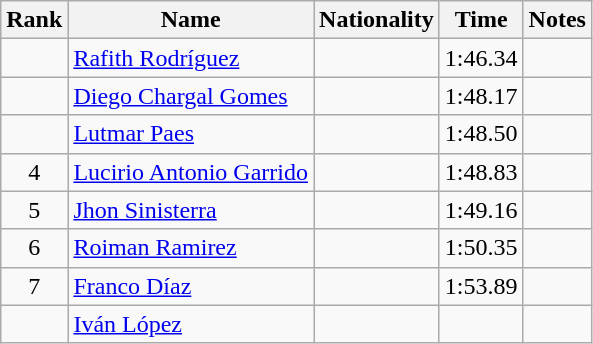<table class="wikitable sortable" style="text-align:center">
<tr>
<th>Rank</th>
<th>Name</th>
<th>Nationality</th>
<th>Time</th>
<th>Notes</th>
</tr>
<tr>
<td></td>
<td align=left><a href='#'>Rafith Rodríguez</a></td>
<td align=left></td>
<td>1:46.34</td>
<td></td>
</tr>
<tr>
<td></td>
<td align=left><a href='#'>Diego Chargal Gomes</a></td>
<td align=left></td>
<td>1:48.17</td>
<td></td>
</tr>
<tr>
<td></td>
<td align=left><a href='#'>Lutmar Paes</a></td>
<td align=left></td>
<td>1:48.50</td>
<td></td>
</tr>
<tr>
<td>4</td>
<td align=left><a href='#'>Lucirio Antonio Garrido</a></td>
<td align=left></td>
<td>1:48.83</td>
<td></td>
</tr>
<tr>
<td>5</td>
<td align=left><a href='#'>Jhon Sinisterra</a></td>
<td align=left></td>
<td>1:49.16</td>
<td></td>
</tr>
<tr>
<td>6</td>
<td align=left><a href='#'>Roiman Ramirez</a></td>
<td align=left></td>
<td>1:50.35</td>
<td></td>
</tr>
<tr>
<td>7</td>
<td align=left><a href='#'>Franco Díaz</a></td>
<td align=left></td>
<td>1:53.89</td>
<td></td>
</tr>
<tr>
<td></td>
<td align=left><a href='#'>Iván López</a></td>
<td align=left></td>
<td></td>
<td></td>
</tr>
</table>
